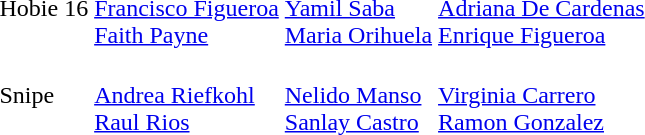<table>
<tr>
<td>Hobie 16</td>
<td><br><a href='#'>Francisco Figueroa</a><br><a href='#'>Faith Payne</a></td>
<td><br><a href='#'>Yamil Saba</a><br><a href='#'>Maria Orihuela</a></td>
<td><br><a href='#'>Adriana De Cardenas</a><br><a href='#'>Enrique Figueroa</a></td>
</tr>
<tr>
<td>Snipe</td>
<td><br><a href='#'>Andrea Riefkohl</a><br><a href='#'>Raul Rios</a></td>
<td><br><a href='#'>Nelido Manso</a><br><a href='#'>Sanlay Castro</a></td>
<td><br><a href='#'>Virginia Carrero</a><br><a href='#'>Ramon Gonzalez</a></td>
</tr>
</table>
